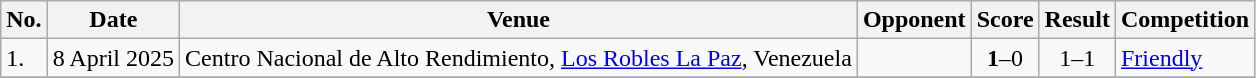<table class="wikitable">
<tr>
<th>No.</th>
<th>Date</th>
<th>Venue</th>
<th>Opponent</th>
<th>Score</th>
<th>Result</th>
<th>Competition</th>
</tr>
<tr>
<td>1.</td>
<td>8 April 2025</td>
<td>Centro Nacional de Alto Rendimiento, <a href='#'>Los Robles La Paz</a>, Venezuela</td>
<td></td>
<td align=center><strong>1</strong>–0</td>
<td align=center>1–1</td>
<td><a href='#'>Friendly</a></td>
</tr>
<tr>
</tr>
</table>
